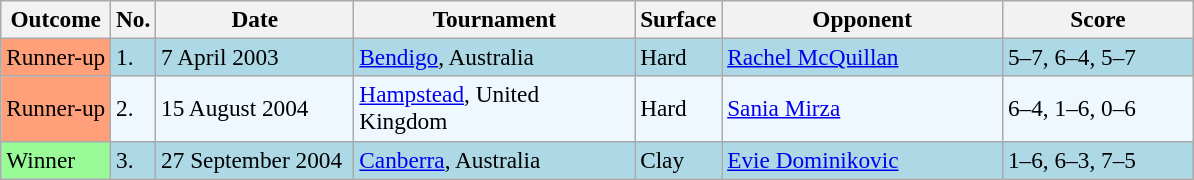<table class="sortable wikitable" style=font-size:97%>
<tr>
<th>Outcome</th>
<th>No.</th>
<th width=125>Date</th>
<th width=180>Tournament</th>
<th>Surface</th>
<th width=180>Opponent</th>
<th width=120>Score</th>
</tr>
<tr bgcolor="lightblue">
<td bgcolor=FFA07A>Runner-up</td>
<td>1.</td>
<td>7 April 2003</td>
<td><a href='#'>Bendigo</a>, Australia</td>
<td>Hard</td>
<td> <a href='#'>Rachel McQuillan</a></td>
<td>5–7, 6–4, 5–7</td>
</tr>
<tr bgcolor="#f0f8ff">
<td bgcolor=FFA07A>Runner-up</td>
<td>2.</td>
<td>15 August 2004</td>
<td><a href='#'>Hampstead</a>, United Kingdom</td>
<td>Hard</td>
<td> <a href='#'>Sania Mirza</a></td>
<td>6–4, 1–6, 0–6</td>
</tr>
<tr style="background:lightblue;">
<td style="background:#98fb98;">Winner</td>
<td>3.</td>
<td>27 September 2004</td>
<td><a href='#'>Canberra</a>, Australia</td>
<td>Clay</td>
<td> <a href='#'>Evie Dominikovic</a></td>
<td>1–6, 6–3, 7–5</td>
</tr>
</table>
